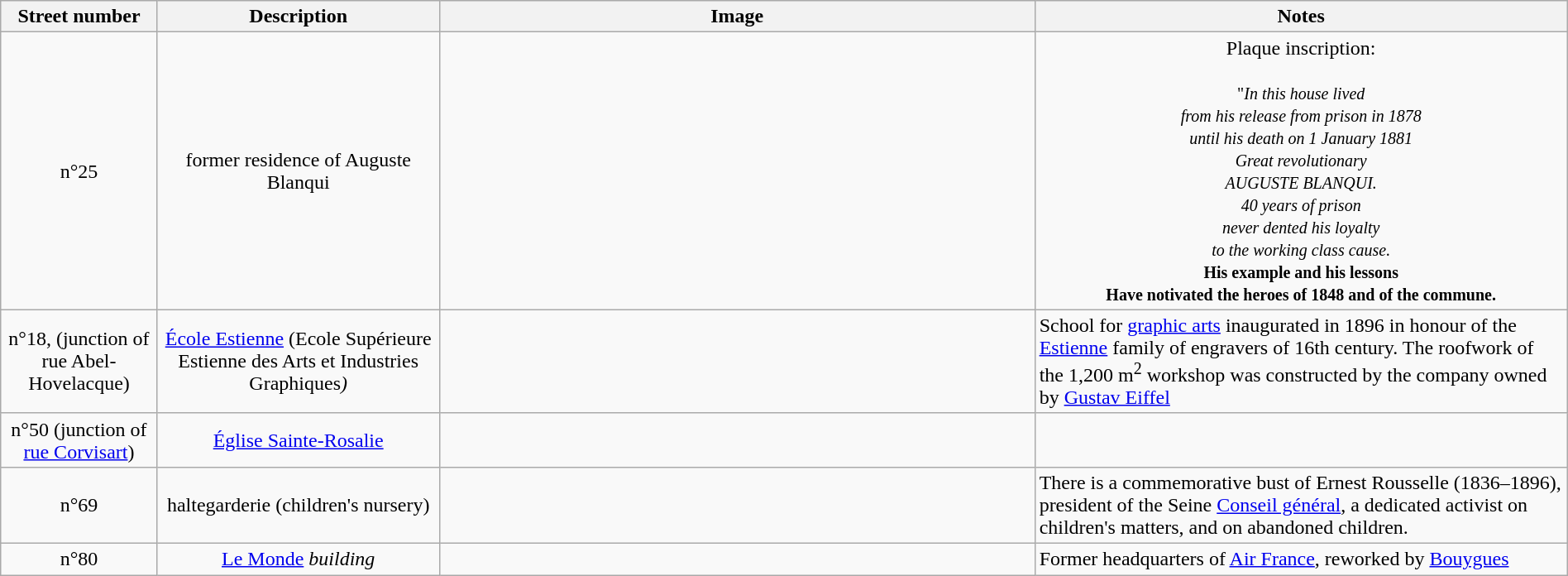<table class="wikitable" width="100%">
<tr>
<th width="10%">Street number</th>
<th width="18%">Description</th>
<th width="38%">Image</th>
<th width="34%">Notes</th>
</tr>
<tr>
<td align="center">n°25</td>
<td align="center">former residence of Auguste Blanqui</td>
<td align="center"></td>
<td align="center">Plaque inscription:<br><br><small>"<em>In this house lived<br> from his release from prison in 1878<br> until his death on 1 January 1881<br> Great revolutionary <br>AUGUSTE BLANQUI.<br>40 years of prison<br> never dented his loyalty<br> to the working class cause.<strong><br>
</em>His example and his lessons <br> Have notivated the heroes of 1848 and of the commune.<em></small></td>
</tr>
<tr>
<td align="center">n°18, (junction of rue Abel-Hovelacque)</td>
<td align="center"><a href='#'>École Estienne</a> (</em>Ecole Supérieure Estienne des Arts et Industries Graphiques<em>)</td>
<td align="center"></td>
<td>School for <a href='#'>graphic arts</a> inaugurated in 1896 in honour of the <a href='#'>Estienne</a> family of engravers of 16th century. The roofwork of the 1,200 m<sup>2</sup> workshop was constructed by the company owned by <a href='#'>Gustav Eiffel</a></td>
</tr>
<tr>
<td align="center">n°50 (junction of <a href='#'>rue Corvisart</a>)</td>
<td align="center"><a href='#'>Église Sainte-Rosalie</a></td>
<td align="center"></td>
<td></td>
</tr>
<tr>
<td align="center">n°69</td>
<td align="center">haltegarderie (children's nursery)</td>
<td align="center"></td>
<td>There is a commemorative bust of Ernest Rousselle (1836–1896), president of the Seine <a href='#'>Conseil général</a>, a dedicated activist on children's matters, and on abandoned children.</td>
</tr>
<tr>
<td align="center">n°80</td>
<td align="center"></em><a href='#'>Le Monde</a><em> building</td>
<td align="center"></td>
<td>Former headquarters of <a href='#'>Air France</a>, reworked by <a href='#'>Bouygues</a></td>
</tr>
</table>
